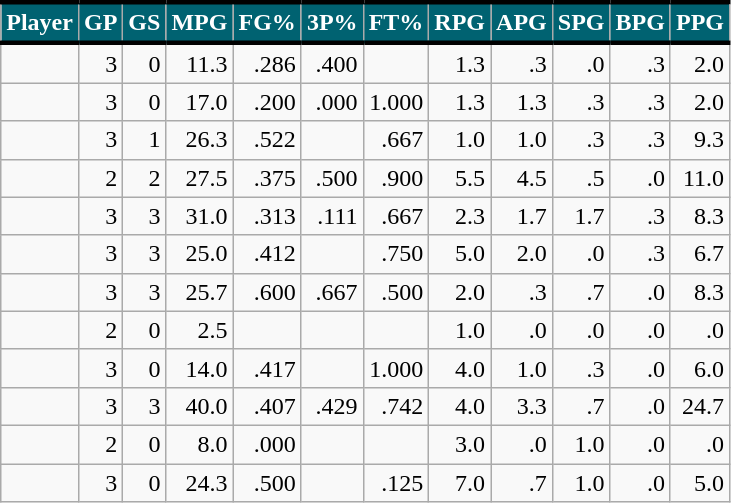<table class="wikitable sortable" style="text-align:right;">
<tr>
<th style="background:#006271; color:#FFFFFF; border-top:#010101 3px solid; border-bottom:#010101 3px solid;">Player</th>
<th style="background:#006271; color:#FFFFFF; border-top:#010101 3px solid; border-bottom:#010101 3px solid;">GP</th>
<th style="background:#006271; color:#FFFFFF; border-top:#010101 3px solid; border-bottom:#010101 3px solid;">GS</th>
<th style="background:#006271; color:#FFFFFF; border-top:#010101 3px solid; border-bottom:#010101 3px solid;">MPG</th>
<th style="background:#006271; color:#FFFFFF; border-top:#010101 3px solid; border-bottom:#010101 3px solid;">FG%</th>
<th style="background:#006271; color:#FFFFFF; border-top:#010101 3px solid; border-bottom:#010101 3px solid;">3P%</th>
<th style="background:#006271; color:#FFFFFF; border-top:#010101 3px solid; border-bottom:#010101 3px solid;">FT%</th>
<th style="background:#006271; color:#FFFFFF; border-top:#010101 3px solid; border-bottom:#010101 3px solid;">RPG</th>
<th style="background:#006271; color:#FFFFFF; border-top:#010101 3px solid; border-bottom:#010101 3px solid;">APG</th>
<th style="background:#006271; color:#FFFFFF; border-top:#010101 3px solid; border-bottom:#010101 3px solid;">SPG</th>
<th style="background:#006271; color:#FFFFFF; border-top:#010101 3px solid; border-bottom:#010101 3px solid;">BPG</th>
<th style="background:#006271; color:#FFFFFF; border-top:#010101 3px solid; border-bottom:#010101 3px solid;">PPG</th>
</tr>
<tr>
<td style="text-align:left;"></td>
<td>3</td>
<td>0</td>
<td>11.3</td>
<td>.286</td>
<td>.400</td>
<td></td>
<td>1.3</td>
<td>.3</td>
<td>.0</td>
<td>.3</td>
<td>2.0</td>
</tr>
<tr>
<td style="text-align:left;"></td>
<td>3</td>
<td>0</td>
<td>17.0</td>
<td>.200</td>
<td>.000</td>
<td>1.000</td>
<td>1.3</td>
<td>1.3</td>
<td>.3</td>
<td>.3</td>
<td>2.0</td>
</tr>
<tr>
<td style="text-align:left;"></td>
<td>3</td>
<td>1</td>
<td>26.3</td>
<td>.522</td>
<td></td>
<td>.667</td>
<td>1.0</td>
<td>1.0</td>
<td>.3</td>
<td>.3</td>
<td>9.3</td>
</tr>
<tr>
<td style="text-align:left;"></td>
<td>2</td>
<td>2</td>
<td>27.5</td>
<td>.375</td>
<td>.500</td>
<td>.900</td>
<td>5.5</td>
<td>4.5</td>
<td>.5</td>
<td>.0</td>
<td>11.0</td>
</tr>
<tr>
<td style="text-align:left;"></td>
<td>3</td>
<td>3</td>
<td>31.0</td>
<td>.313</td>
<td>.111</td>
<td>.667</td>
<td>2.3</td>
<td>1.7</td>
<td>1.7</td>
<td>.3</td>
<td>8.3</td>
</tr>
<tr>
<td style="text-align:left;"></td>
<td>3</td>
<td>3</td>
<td>25.0</td>
<td>.412</td>
<td></td>
<td>.750</td>
<td>5.0</td>
<td>2.0</td>
<td>.0</td>
<td>.3</td>
<td>6.7</td>
</tr>
<tr>
<td style="text-align:left;"></td>
<td>3</td>
<td>3</td>
<td>25.7</td>
<td>.600</td>
<td>.667</td>
<td>.500</td>
<td>2.0</td>
<td>.3</td>
<td>.7</td>
<td>.0</td>
<td>8.3</td>
</tr>
<tr>
<td style="text-align:left;"></td>
<td>2</td>
<td>0</td>
<td>2.5</td>
<td></td>
<td></td>
<td></td>
<td>1.0</td>
<td>.0</td>
<td>.0</td>
<td>.0</td>
<td>.0</td>
</tr>
<tr>
<td style="text-align:left;"></td>
<td>3</td>
<td>0</td>
<td>14.0</td>
<td>.417</td>
<td></td>
<td>1.000</td>
<td>4.0</td>
<td>1.0</td>
<td>.3</td>
<td>.0</td>
<td>6.0</td>
</tr>
<tr>
<td style="text-align:left;"></td>
<td>3</td>
<td>3</td>
<td>40.0</td>
<td>.407</td>
<td>.429</td>
<td>.742</td>
<td>4.0</td>
<td>3.3</td>
<td>.7</td>
<td>.0</td>
<td>24.7</td>
</tr>
<tr>
<td style="text-align:left;"></td>
<td>2</td>
<td>0</td>
<td>8.0</td>
<td>.000</td>
<td></td>
<td></td>
<td>3.0</td>
<td>.0</td>
<td>1.0</td>
<td>.0</td>
<td>.0</td>
</tr>
<tr>
<td style="text-align:left;"></td>
<td>3</td>
<td>0</td>
<td>24.3</td>
<td>.500</td>
<td></td>
<td>.125</td>
<td>7.0</td>
<td>.7</td>
<td>1.0</td>
<td>.0</td>
<td>5.0</td>
</tr>
</table>
